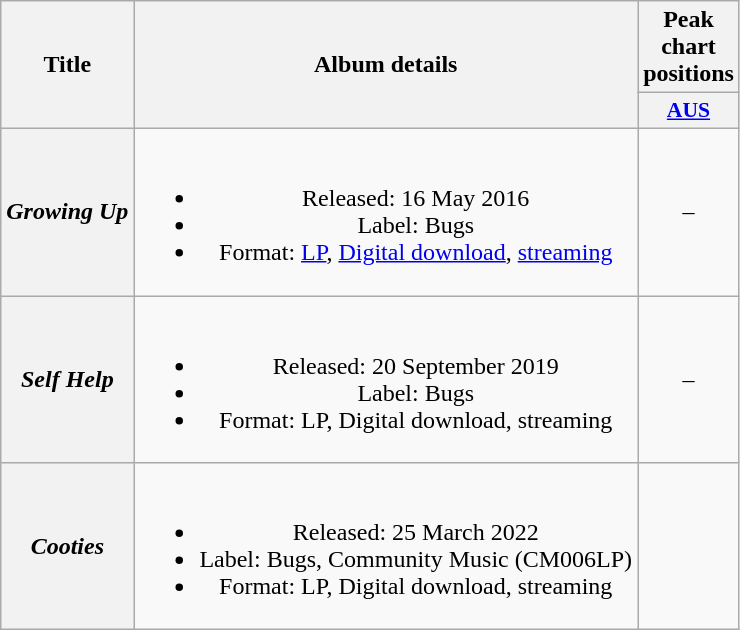<table class="wikitable plainrowheaders" style="text-align:center;">
<tr>
<th scope="col" rowspan="2">Title</th>
<th scope="col" rowspan="2">Album details</th>
<th scope="col" colspan="1">Peak chart positions</th>
</tr>
<tr>
<th scope="col" style="width:3em;font-size:90%;"><a href='#'>AUS</a><br></th>
</tr>
<tr>
<th scope="row"><em>Growing Up</em></th>
<td><br><ul><li>Released: 16 May 2016</li><li>Label: Bugs</li><li>Format: <a href='#'>LP</a>, <a href='#'>Digital download</a>, <a href='#'>streaming</a></li></ul></td>
<td>–</td>
</tr>
<tr>
<th scope="row"><em>Self Help</em></th>
<td><br><ul><li>Released: 20 September 2019</li><li>Label: Bugs</li><li>Format: LP, Digital download, streaming</li></ul></td>
<td>–</td>
</tr>
<tr>
<th scope="row"><em>Cooties</em></th>
<td><br><ul><li>Released: 25 March 2022</li><li>Label: Bugs, Community Music (CM006LP)</li><li>Format: LP, Digital download, streaming</li></ul></td>
<td></td>
</tr>
</table>
